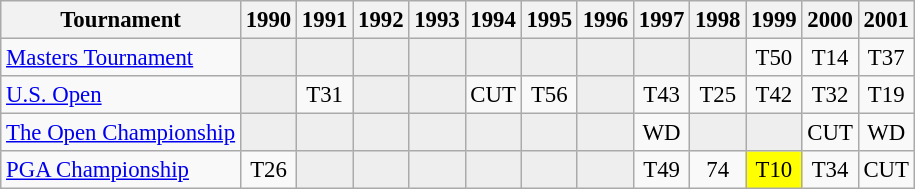<table class="wikitable" style="font-size:95%;text-align:center;">
<tr>
<th>Tournament</th>
<th>1990</th>
<th>1991</th>
<th>1992</th>
<th>1993</th>
<th>1994</th>
<th>1995</th>
<th>1996</th>
<th>1997</th>
<th>1998</th>
<th>1999</th>
<th>2000</th>
<th>2001</th>
</tr>
<tr>
<td align=left><a href='#'>Masters Tournament</a></td>
<td style="background:#eeeeee;"></td>
<td style="background:#eeeeee;"></td>
<td style="background:#eeeeee;"></td>
<td style="background:#eeeeee;"></td>
<td style="background:#eeeeee;"></td>
<td style="background:#eeeeee;"></td>
<td style="background:#eeeeee;"></td>
<td style="background:#eeeeee;"></td>
<td style="background:#eeeeee;"></td>
<td>T50</td>
<td>T14</td>
<td>T37</td>
</tr>
<tr>
<td align=left><a href='#'>U.S. Open</a></td>
<td style="background:#eeeeee;"></td>
<td>T31</td>
<td style="background:#eeeeee;"></td>
<td style="background:#eeeeee;"></td>
<td>CUT</td>
<td>T56</td>
<td style="background:#eeeeee;"></td>
<td>T43</td>
<td>T25</td>
<td>T42</td>
<td>T32</td>
<td>T19</td>
</tr>
<tr>
<td align=left><a href='#'>The Open Championship</a></td>
<td style="background:#eeeeee;"></td>
<td style="background:#eeeeee;"></td>
<td style="background:#eeeeee;"></td>
<td style="background:#eeeeee;"></td>
<td style="background:#eeeeee;"></td>
<td style="background:#eeeeee;"></td>
<td style="background:#eeeeee;"></td>
<td>WD</td>
<td style="background:#eeeeee;"></td>
<td style="background:#eeeeee;"></td>
<td>CUT</td>
<td>WD</td>
</tr>
<tr>
<td align=left><a href='#'>PGA Championship</a></td>
<td>T26</td>
<td style="background:#eeeeee;"></td>
<td style="background:#eeeeee;"></td>
<td style="background:#eeeeee;"></td>
<td style="background:#eeeeee;"></td>
<td style="background:#eeeeee;"></td>
<td style="background:#eeeeee;"></td>
<td>T49</td>
<td>74</td>
<td style="background:yellow;">T10</td>
<td>T34</td>
<td>CUT</td>
</tr>
</table>
